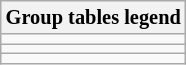<table class=wikitable style=font-size:85%>
<tr>
<th scope=col>Group tables legend</th>
</tr>
<tr>
<td></td>
</tr>
<tr>
<td></td>
</tr>
<tr>
<td></td>
</tr>
</table>
